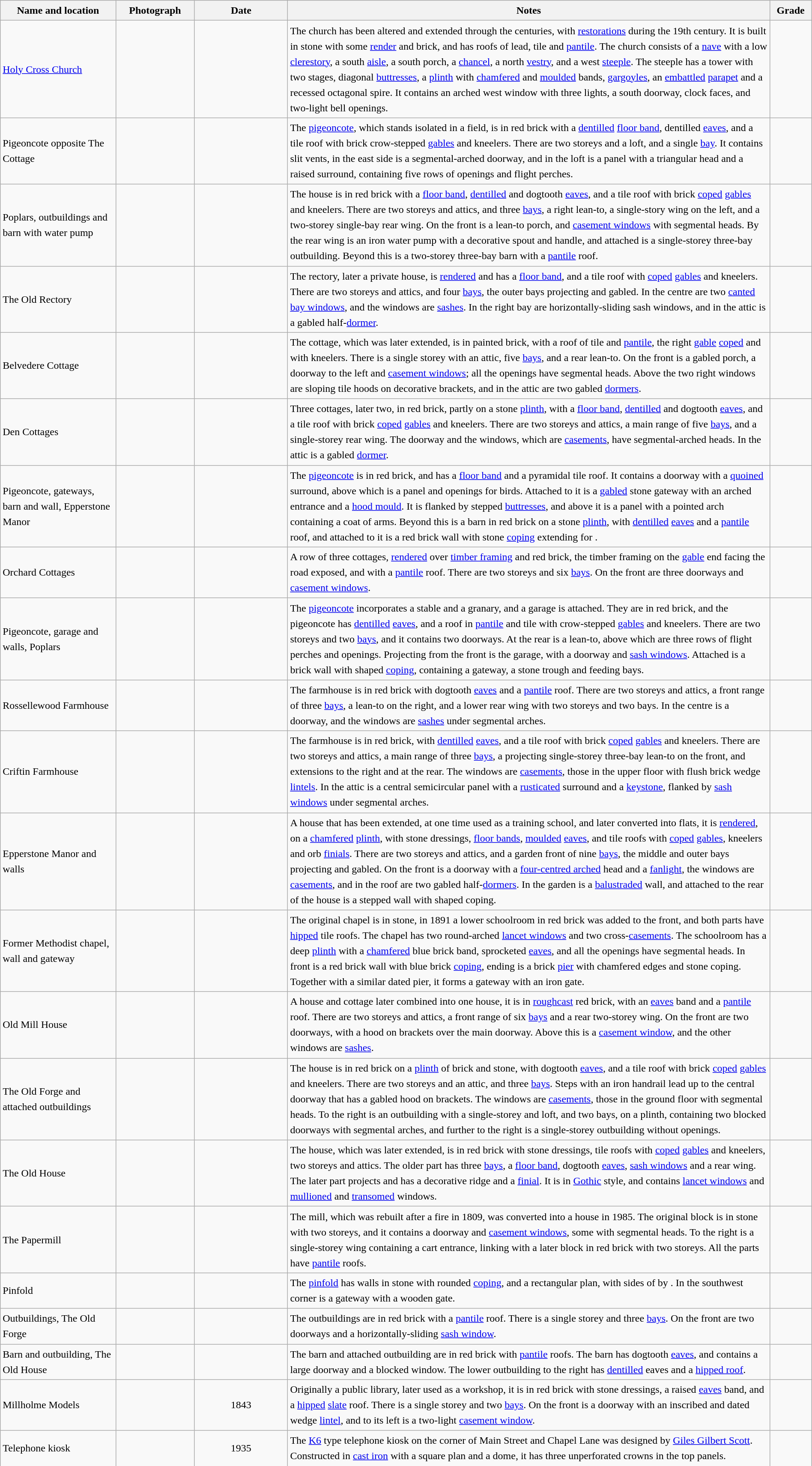<table class="wikitable sortable plainrowheaders" style="width:100%; border:0px; text-align:left; line-height:150%">
<tr>
<th scope="col"  style="width:150px">Name and location</th>
<th scope="col"  style="width:100px" class="unsortable">Photograph</th>
<th scope="col"  style="width:120px">Date</th>
<th scope="col"  style="width:650px" class="unsortable">Notes</th>
<th scope="col"  style="width:50px">Grade</th>
</tr>
<tr>
<td><a href='#'>Holy Cross Church</a><br><small></small></td>
<td></td>
<td align="center"></td>
<td>The church has been altered and extended through the centuries, with <a href='#'>restorations</a> during the 19th century.  It is built in stone with some <a href='#'>render</a> and brick, and has roofs of lead, tile and <a href='#'>pantile</a>.  The church consists of a <a href='#'>nave</a> with a low <a href='#'>clerestory</a>, a south <a href='#'>aisle</a>, a south porch, a <a href='#'>chancel</a>, a north <a href='#'>vestry</a>, and a west <a href='#'>steeple</a>.  The steeple has a tower with two stages, diagonal <a href='#'>buttresses</a>, a <a href='#'>plinth</a> with <a href='#'>chamfered</a> and <a href='#'>moulded</a> bands, <a href='#'>gargoyles</a>, an <a href='#'>embattled</a> <a href='#'>parapet</a> and a recessed octagonal spire.  It contains an arched west window with three lights, a south doorway, clock faces, and two-light bell openings.</td>
<td align="center" ></td>
</tr>
<tr>
<td>Pigeoncote opposite The Cottage<br><small></small></td>
<td></td>
<td align="center"></td>
<td>The <a href='#'>pigeoncote</a>, which stands isolated in a field, is in red brick with a <a href='#'>dentilled</a> <a href='#'>floor band</a>, dentilled <a href='#'>eaves</a>, and a tile roof with brick crow-stepped <a href='#'>gables</a> and kneelers.  There are two storeys and a loft, and a single <a href='#'>bay</a>.  It contains slit vents, in the east side is a segmental-arched doorway, and in the loft is a panel with a triangular head and a raised surround, containing five rows of openings and flight perches.</td>
<td align="center" ></td>
</tr>
<tr>
<td>Poplars, outbuildings and barn with water pump<br><small></small></td>
<td></td>
<td align="center"></td>
<td>The house is in red brick with a <a href='#'>floor band</a>, <a href='#'>dentilled</a> and dogtooth <a href='#'>eaves</a>, and a tile roof with brick <a href='#'>coped</a> <a href='#'>gables</a> and kneelers.  There are two storeys and attics, and three <a href='#'>bays</a>, a right lean-to, a single-story wing on the left, and a two-storey single-bay rear wing.  On the front is a lean-to porch, and <a href='#'>casement windows</a> with segmental heads.  By the rear wing is an iron water pump with a decorative spout and handle, and attached is a single-storey three-bay outbuilding.  Beyond this is a two-storey three-bay barn with a <a href='#'>pantile</a> roof.</td>
<td align="center" ></td>
</tr>
<tr>
<td>The Old Rectory<br><small></small></td>
<td></td>
<td align="center"></td>
<td>The rectory, later a private house, is <a href='#'>rendered</a> and has a  <a href='#'>floor band</a>, and a tile roof with <a href='#'>coped</a> <a href='#'>gables</a> and kneelers.  There are two storeys and attics, and four <a href='#'>bays</a>, the outer bays projecting and gabled.  In the centre  are two <a href='#'>canted</a> <a href='#'>bay windows</a>, and the windows are <a href='#'>sashes</a>.  In the right bay are horizontally-sliding sash windows, and in the attic is a gabled half-<a href='#'>dormer</a>.</td>
<td align="center" ></td>
</tr>
<tr>
<td>Belvedere Cottage<br><small></small></td>
<td></td>
<td align="center"></td>
<td>The cottage, which was later extended, is in painted brick, with a roof of tile and <a href='#'>pantile</a>, the right <a href='#'>gable</a> <a href='#'>coped</a> and with kneelers.  There is a single storey with an attic, five <a href='#'>bays</a>, and a rear lean-to.  On the front is a gabled porch, a doorway to the left and <a href='#'>casement windows</a>; all the openings have segmental heads.  Above the two right windows are sloping tile hoods on decorative brackets, and in the attic are two gabled <a href='#'>dormers</a>.</td>
<td align="center" ></td>
</tr>
<tr>
<td>Den Cottages<br><small></small></td>
<td></td>
<td align="center"></td>
<td>Three cottages, later two, in red brick, partly on a stone <a href='#'>plinth</a>, with a <a href='#'>floor band</a>, <a href='#'>dentilled</a> and dogtooth <a href='#'>eaves</a>, and a tile roof with brick <a href='#'>coped</a> <a href='#'>gables</a> and kneelers.  There are two storeys and attics, a main range of five <a href='#'>bays</a>, and a single-storey rear wing.  The doorway and the windows, which are <a href='#'>casements</a>, have segmental-arched heads.  In the attic is a gabled <a href='#'>dormer</a>.</td>
<td align="center" ></td>
</tr>
<tr>
<td>Pigeoncote, gateways, barn and wall, Epperstone Manor<br><small></small></td>
<td></td>
<td align="center"></td>
<td>The <a href='#'>pigeoncote</a> is in red brick, and has a <a href='#'>floor band</a> and a pyramidal tile roof.  It contains a doorway with a <a href='#'>quoined</a> surround, above which is a panel and openings for birds.  Attached to it is a <a href='#'>gabled</a> stone gateway with an arched entrance and a <a href='#'>hood mould</a>.  It is flanked by stepped <a href='#'>buttresses</a>, and above it is a panel with a pointed arch containing a coat of arms.  Beyond this is a barn in red brick on a stone <a href='#'>plinth</a>, with <a href='#'>dentilled</a> <a href='#'>eaves</a> and a <a href='#'>pantile</a> roof, and attached to it is a red brick wall with stone <a href='#'>coping</a> extending for .</td>
<td align="center" ></td>
</tr>
<tr>
<td>Orchard Cottages<br><small></small></td>
<td></td>
<td align="center"></td>
<td>A row of three cottages, <a href='#'>rendered</a> over <a href='#'>timber framing</a> and red brick, the timber framing on the <a href='#'>gable</a> end facing the road exposed, and with a <a href='#'>pantile</a> roof.  There are two storeys and six <a href='#'>bays</a>.  On the front are three doorways and <a href='#'>casement windows</a>.</td>
<td align="center" ></td>
</tr>
<tr>
<td>Pigeoncote, garage and walls, Poplars<br><small></small></td>
<td></td>
<td align="center"></td>
<td>The <a href='#'>pigeoncote</a> incorporates a stable and a granary, and a garage is attached.  They are in red brick, and the pigeoncote has <a href='#'>dentilled</a> <a href='#'>eaves</a>, and a roof in <a href='#'>pantile</a> and tile with crow-stepped <a href='#'>gables</a> and kneelers.  There are two storeys and two <a href='#'>bays</a>, and it contains two doorways.  At the rear is a lean-to, above which are three rows of flight perches and openings.  Projecting from the front is the garage, with a doorway and <a href='#'>sash windows</a>.  Attached is a brick wall with shaped <a href='#'>coping</a>, containing a gateway, a stone trough and feeding bays.</td>
<td align="center" ></td>
</tr>
<tr>
<td>Rossellewood Farmhouse<br><small></small></td>
<td></td>
<td align="center"></td>
<td>The farmhouse is in red brick with dogtooth <a href='#'>eaves</a> and a <a href='#'>pantile</a> roof.  There are two storeys and attics, a front range of three <a href='#'>bays</a>, a lean-to on the right, and a lower rear wing with two storeys and two bays.  In the centre is a doorway, and the windows are <a href='#'>sashes</a> under segmental arches.</td>
<td align="center" ></td>
</tr>
<tr>
<td>Criftin Farmhouse<br><small></small></td>
<td></td>
<td align="center"></td>
<td>The farmhouse is in red brick, with <a href='#'>dentilled</a> <a href='#'>eaves</a>, and a tile roof with brick <a href='#'>coped</a> <a href='#'>gables</a> and kneelers.  There are two storeys and attics, a main range of three <a href='#'>bays</a>, a projecting single-storey three-bay lean-to on the front, and extensions to the right and at the rear.  The windows are <a href='#'>casements</a>, those in the upper floor with flush brick wedge <a href='#'>lintels</a>.  In the attic is a central semicircular panel with a <a href='#'>rusticated</a> surround and a <a href='#'>keystone</a>, flanked by <a href='#'>sash windows</a> under segmental arches.</td>
<td align="center" ></td>
</tr>
<tr>
<td>Epperstone Manor and walls<br><small></small></td>
<td></td>
<td align="center"></td>
<td>A house that has been extended, at one time used as a training school, and later converted into flats, it is <a href='#'>rendered</a>, on a <a href='#'>chamfered</a> <a href='#'>plinth</a>, with stone dressings, <a href='#'>floor bands</a>, <a href='#'>moulded</a> <a href='#'>eaves</a>, and tile roofs with <a href='#'>coped</a> <a href='#'>gables</a>, kneelers and orb <a href='#'>finials</a>.  There are two storeys and attics, and a garden front of nine <a href='#'>bays</a>, the middle and outer bays projecting and gabled.  On the front is a doorway with a <a href='#'>four-centred arched</a> head and a <a href='#'>fanlight</a>, the windows are <a href='#'>casements</a>, and in the roof are two gabled half-<a href='#'>dormers</a>.  In the garden is a <a href='#'>balustraded</a> wall, and attached to the rear of the house is a stepped wall with shaped coping.</td>
<td align="center" ></td>
</tr>
<tr>
<td>Former Methodist chapel, wall and gateway<br><small></small></td>
<td></td>
<td align="center"></td>
<td>The original chapel is in stone, in 1891 a lower schoolroom in red brick was added to the front, and both parts have <a href='#'>hipped</a> tile roofs.  The chapel has two round-arched <a href='#'>lancet windows</a> and two cross-<a href='#'>casements</a>.  The schoolroom has a deep <a href='#'>plinth</a> with a <a href='#'>chamfered</a> blue brick band, sprocketed <a href='#'>eaves</a>, and all the openings have segmental heads.  In front is a red brick wall with blue brick <a href='#'>coping</a>, ending is a brick <a href='#'>pier</a> with chamfered edges and stone coping.  Together with a similar dated pier, it forms a gateway with an iron gate.</td>
<td align="center" ></td>
</tr>
<tr>
<td>Old Mill House<br><small></small></td>
<td></td>
<td align="center"></td>
<td>A house and cottage later combined into one house, it is in <a href='#'>roughcast</a> red brick, with an <a href='#'>eaves</a> band and a <a href='#'>pantile</a> roof.  There are two storeys and attics, a front range of six <a href='#'>bays</a> and a rear two-storey wing.  On the front are two doorways, with a hood on brackets over the main doorway.  Above this is a <a href='#'>casement window</a>, and the other windows are <a href='#'>sashes</a>.</td>
<td align="center" ></td>
</tr>
<tr>
<td>The Old Forge and attached outbuildings<br><small></small></td>
<td></td>
<td align="center"></td>
<td>The house is in red brick on a <a href='#'>plinth</a> of brick and stone, with dogtooth <a href='#'>eaves</a>, and a tile roof with brick <a href='#'>coped</a> <a href='#'>gables</a> and kneelers.  There are two storeys and an attic, and three <a href='#'>bays</a>.  Steps with an iron handrail lead up to the central doorway that has a gabled hood on brackets.  The windows are <a href='#'>casements</a>, those in the ground floor with segmental heads.  To the right is an outbuilding with a single-storey and loft, and two bays, on a plinth, containing two blocked doorways with segmental arches, and further to the right is a single-storey outbuilding without openings.</td>
<td align="center" ></td>
</tr>
<tr>
<td>The Old House<br><small></small></td>
<td></td>
<td align="center"></td>
<td>The house, which was later extended, is in red brick with stone dressings, tile roofs with <a href='#'>coped</a> <a href='#'>gables</a> and kneelers, two storeys and attics.  The older part has three <a href='#'>bays</a>, a <a href='#'>floor band</a>, dogtooth <a href='#'>eaves</a>, <a href='#'>sash windows</a> and a rear wing.  The later part projects and has a decorative ridge and a <a href='#'>finial</a>.  It is in <a href='#'>Gothic</a> style, and contains <a href='#'>lancet windows</a> and <a href='#'>mullioned</a> and <a href='#'>transomed</a> windows.</td>
<td align="center" ></td>
</tr>
<tr>
<td>The Papermill<br><small></small></td>
<td></td>
<td align="center"></td>
<td>The mill, which was rebuilt after a fire in 1809, was converted into a house in 1985.  The original block is in stone with two storeys, and it contains a doorway and <a href='#'>casement windows</a>, some with segmental heads.  To the right is a single-storey wing containing a cart entrance, linking with a later block in red brick with two storeys.  All the parts have <a href='#'>pantile</a> roofs.</td>
<td align="center" ></td>
</tr>
<tr>
<td>Pinfold<br><small></small></td>
<td></td>
<td align="center"></td>
<td>The <a href='#'>pinfold</a> has walls in stone with rounded <a href='#'>coping</a>, and a rectangular plan, with sides of  by . In the southwest corner is a gateway with a wooden gate.</td>
<td align="center" ></td>
</tr>
<tr>
<td>Outbuildings, The Old Forge<br><small></small></td>
<td></td>
<td align="center"></td>
<td>The outbuildings are in red brick with a <a href='#'>pantile</a> roof.  There is a single storey and three <a href='#'>bays</a>.  On the front are two doorways and a horizontally-sliding <a href='#'>sash window</a>.</td>
<td align="center" ></td>
</tr>
<tr>
<td>Barn and outbuilding, The Old House<br><small></small></td>
<td></td>
<td align="center"></td>
<td>The barn and attached outbuilding are in red brick with <a href='#'>pantile</a> roofs.  The barn has dogtooth <a href='#'>eaves</a>, and contains a large doorway and a blocked window.  The lower outbuilding to the right has <a href='#'>dentilled</a> eaves and a <a href='#'>hipped roof</a>.</td>
<td align="center" ></td>
</tr>
<tr>
<td>Millholme Models<br><small></small></td>
<td></td>
<td align="center">1843</td>
<td>Originally a public library, later used as a workshop, it is in red brick with stone dressings, a raised <a href='#'>eaves</a> band, and a <a href='#'>hipped</a> <a href='#'>slate</a> roof.  There is a single storey and two <a href='#'>bays</a>.  On the front is a doorway with an inscribed and dated wedge <a href='#'>lintel</a>, and to its left is a two-light <a href='#'>casement window</a>.</td>
<td align="center" ></td>
</tr>
<tr>
<td>Telephone kiosk<br><small></small></td>
<td></td>
<td align="center">1935</td>
<td>The <a href='#'>K6</a> type telephone kiosk on the corner of Main Street and Chapel Lane was designed by <a href='#'>Giles Gilbert Scott</a>.  Constructed in <a href='#'>cast iron</a> with a square plan and a dome, it has three unperforated crowns in the top panels.</td>
<td align="center" ></td>
</tr>
<tr>
</tr>
</table>
